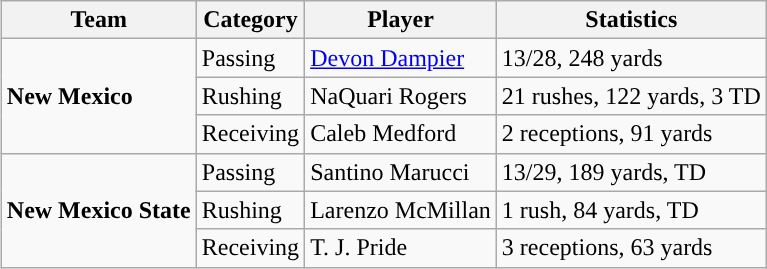<table class="wikitable" style="float: right;">
<tr>
<th>Team</th>
<th>Category</th>
<th>Player</th>
<th>Statistics</th>
</tr>
<tr>
<td rowspan=3><strong>New Mexico</strong></td>
<td>Passing</td>
<td><a href='#'>Devon Dampier</a></td>
<td>13/28, 248 yards</td>
</tr>
<tr>
<td>Rushing</td>
<td>NaQuari Rogers</td>
<td>21 rushes, 122 yards, 3 TD</td>
</tr>
<tr>
<td>Receiving</td>
<td>Caleb Medford</td>
<td>2 receptions, 91 yards</td>
</tr>
<tr>
<td rowspan=3><strong>New Mexico State</strong></td>
<td>Passing</td>
<td>Santino Marucci</td>
<td>13/29, 189 yards, TD</td>
</tr>
<tr>
<td>Rushing</td>
<td>Larenzo McMillan</td>
<td>1 rush, 84 yards, TD</td>
</tr>
<tr>
<td>Receiving</td>
<td>T. J. Pride</td>
<td>3 receptions, 63 yards</td>
</tr>
</table>
